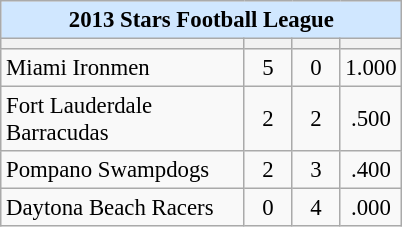<table class="wikitable" style="font-size: 95%;">
<tr>
<th colspan="10" style="background-color: #D0E7FF;text-align:center;vertical-align:middle;">2013 Stars Football League</th>
</tr>
<tr>
<th width="155"></th>
<th width="25"></th>
<th width="25"></th>
<th width="30"></th>
</tr>
<tr>
<td style="text-align:left;">Miami Ironmen</td>
<td style="text-align:center;">5</td>
<td style="text-align:center;">0</td>
<td style="text-align:center;">1.000</td>
</tr>
<tr>
<td style="text-align:left;">Fort Lauderdale Barracudas</td>
<td style="text-align:center;">2</td>
<td style="text-align:center;">2</td>
<td style="text-align:center;">.500</td>
</tr>
<tr>
<td style="text-align:left;">Pompano Swampdogs</td>
<td style="text-align:center;">2</td>
<td style="text-align:center;">3</td>
<td style="text-align:center;">.400</td>
</tr>
<tr>
<td style="text-align:left;">Daytona Beach Racers</td>
<td style="text-align:center;">0</td>
<td style="text-align:center;">4</td>
<td style="text-align:center;">.000</td>
</tr>
</table>
